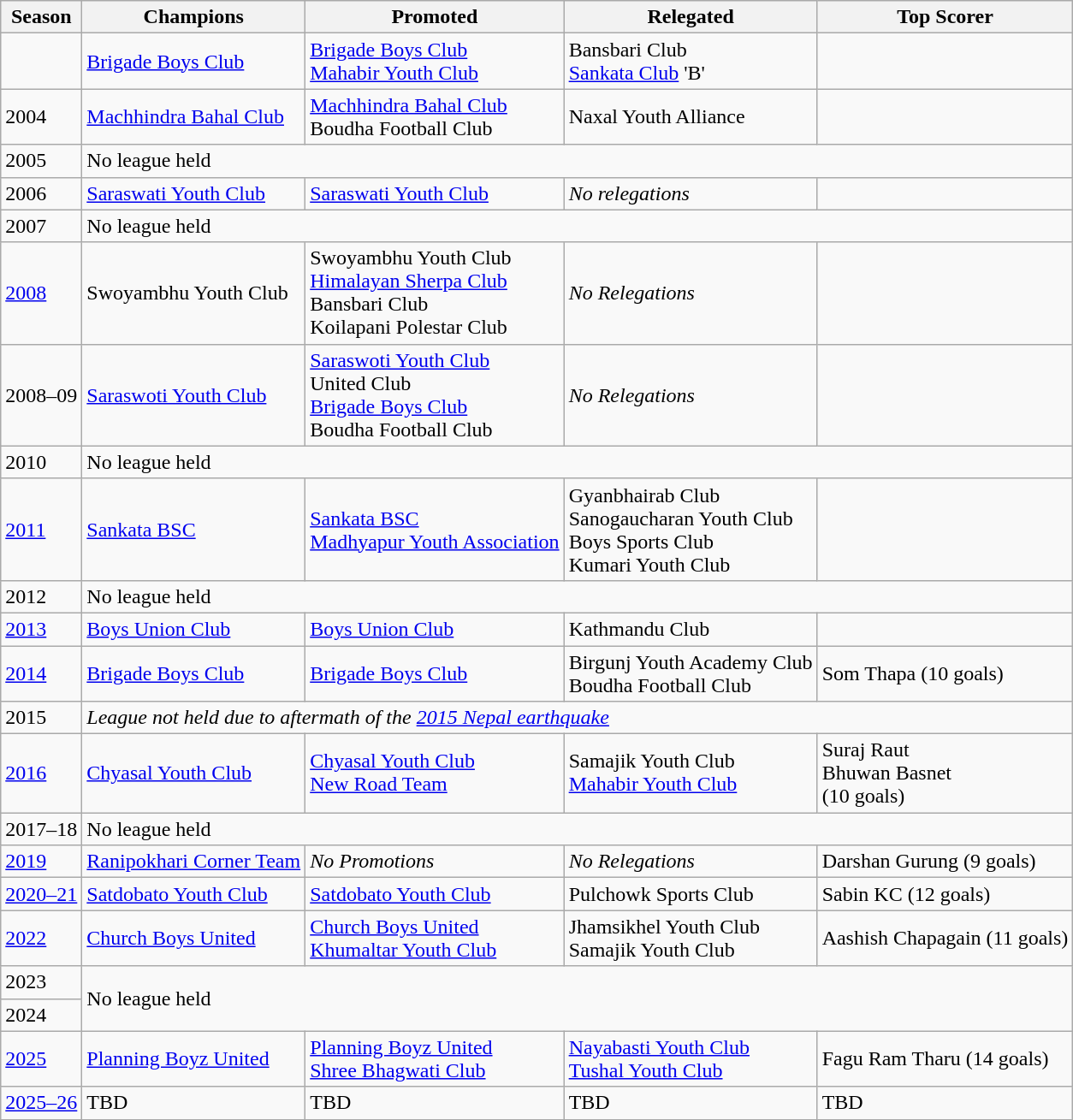<table class="wikitable">
<tr>
<th>Season</th>
<th>Champions</th>
<th>Promoted</th>
<th>Relegated</th>
<th>Top Scorer</th>
</tr>
<tr>
<td></td>
<td><a href='#'>Brigade Boys Club</a></td>
<td><a href='#'>Brigade Boys Club</a><br><a href='#'>Mahabir Youth Club</a></td>
<td>Bansbari Club<br><a href='#'>Sankata Club</a> 'B'</td>
<td></td>
</tr>
<tr>
<td>2004</td>
<td><a href='#'>Machhindra Bahal Club</a></td>
<td><a href='#'>Machhindra Bahal Club</a><br>Boudha Football Club</td>
<td>Naxal Youth Alliance</td>
<td></td>
</tr>
<tr>
<td>2005</td>
<td colspan="4">No league held</td>
</tr>
<tr>
<td>2006</td>
<td><a href='#'>Saraswati Youth Club</a></td>
<td><a href='#'>Saraswati Youth Club</a></td>
<td><em>No relegations</em></td>
<td></td>
</tr>
<tr>
<td>2007</td>
<td colspan="4">No league held</td>
</tr>
<tr>
<td><a href='#'>2008</a></td>
<td>Swoyambhu Youth Club</td>
<td>Swoyambhu Youth Club<br><a href='#'>Himalayan Sherpa Club</a><br>Bansbari Club<br>Koilapani Polestar Club</td>
<td><em>No Relegations</em></td>
<td></td>
</tr>
<tr>
<td>2008–09</td>
<td><a href='#'>Saraswoti Youth Club</a></td>
<td><a href='#'>Saraswoti Youth Club</a><br>United Club<br><a href='#'>Brigade Boys Club</a><br>Boudha Football Club</td>
<td><em>No Relegations</em></td>
<td></td>
</tr>
<tr>
<td>2010</td>
<td colspan="4">No league held</td>
</tr>
<tr>
<td><a href='#'>2011</a></td>
<td><a href='#'>Sankata BSC</a></td>
<td><a href='#'>Sankata BSC</a><br><a href='#'>Madhyapur Youth Association</a></td>
<td>Gyanbhairab Club<br>Sanogaucharan Youth Club<br>Boys Sports Club<br>Kumari Youth Club</td>
<td></td>
</tr>
<tr>
<td>2012</td>
<td colspan="4">No league held</td>
</tr>
<tr>
<td><a href='#'>2013</a></td>
<td><a href='#'>Boys Union Club</a></td>
<td><a href='#'>Boys Union Club</a></td>
<td>Kathmandu Club</td>
<td></td>
</tr>
<tr>
<td><a href='#'>2014</a></td>
<td><a href='#'>Brigade Boys Club</a></td>
<td><a href='#'>Brigade Boys Club</a></td>
<td>Birgunj Youth Academy Club<br>Boudha Football Club</td>
<td>Som Thapa (10 goals)</td>
</tr>
<tr>
<td>2015</td>
<td colspan="4"><em>League not held due to aftermath of the <a href='#'>2015 Nepal earthquake</a></em></td>
</tr>
<tr>
<td><a href='#'>2016</a></td>
<td><a href='#'>Chyasal Youth Club</a></td>
<td><a href='#'>Chyasal Youth Club</a><br><a href='#'>New Road Team</a></td>
<td>Samajik Youth Club<br><a href='#'>Mahabir Youth Club</a></td>
<td>Suraj Raut <br> Bhuwan Basnet <br> (10 goals)</td>
</tr>
<tr>
<td>2017–18</td>
<td colspan="4">No league held</td>
</tr>
<tr>
<td><a href='#'>2019</a></td>
<td><a href='#'>Ranipokhari Corner Team</a></td>
<td><em>No Promotions</em></td>
<td><em>No Relegations</em></td>
<td>Darshan Gurung (9 goals)</td>
</tr>
<tr>
<td><a href='#'>2020–21</a></td>
<td><a href='#'>Satdobato Youth Club</a></td>
<td><a href='#'>Satdobato Youth Club</a></td>
<td>Pulchowk Sports Club</td>
<td>Sabin KC (12 goals)</td>
</tr>
<tr>
<td><a href='#'>2022</a></td>
<td><a href='#'>Church Boys United</a></td>
<td><a href='#'>Church Boys United</a><br><a href='#'>Khumaltar Youth Club</a></td>
<td>Jhamsikhel Youth Club<br>Samajik Youth Club</td>
<td>Aashish Chapagain (11 goals)</td>
</tr>
<tr>
<td>2023</td>
<td rowspan=2 colspan="4">No league held</td>
</tr>
<tr>
<td>2024</td>
</tr>
<tr>
<td><a href='#'>2025</a></td>
<td><a href='#'>Planning Boyz United</a></td>
<td><a href='#'>Planning Boyz United</a> <br> <a href='#'>Shree Bhagwati Club</a></td>
<td><a href='#'>Nayabasti Youth Club</a> <br> <a href='#'>Tushal Youth Club</a></td>
<td>Fagu Ram Tharu (14 goals)</td>
</tr>
<tr>
<td><a href='#'>2025–26</a></td>
<td>TBD</td>
<td>TBD</td>
<td>TBD</td>
<td>TBD</td>
</tr>
<tr>
</tr>
</table>
